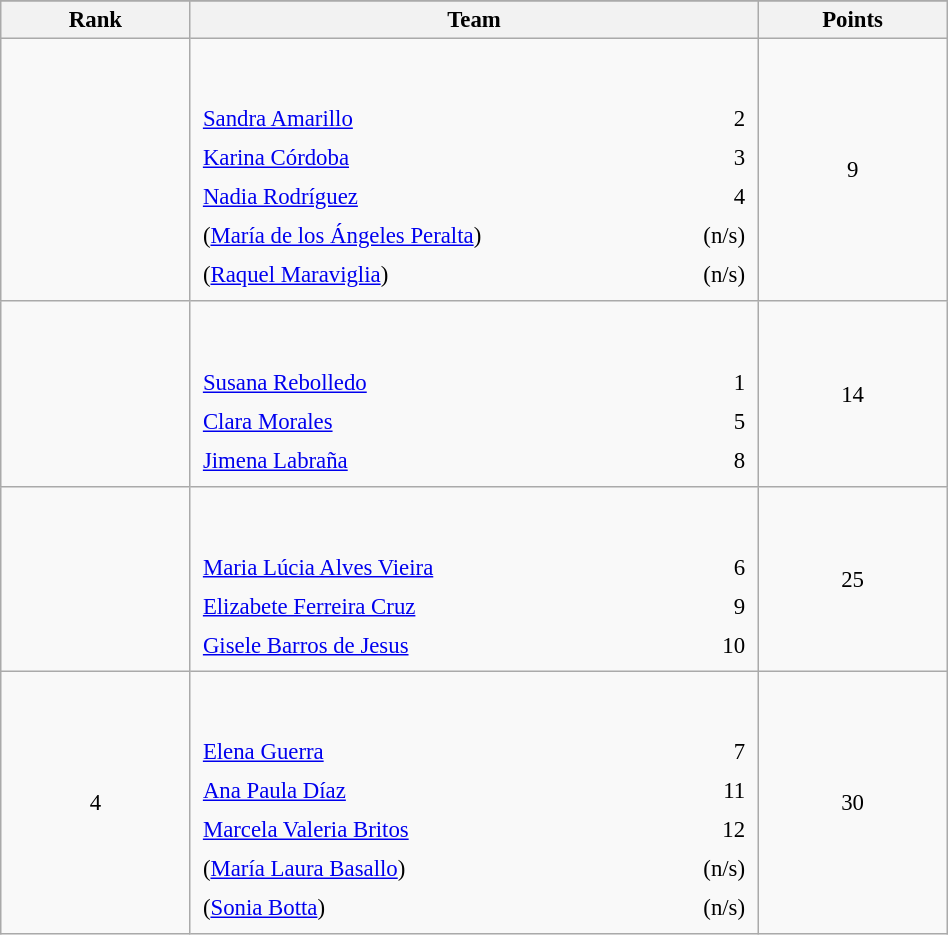<table class="wikitable sortable" style=" text-align:center; font-size:95%;" width="50%">
<tr>
</tr>
<tr>
<th width=10%>Rank</th>
<th width=30%>Team</th>
<th width=10%>Points</th>
</tr>
<tr>
<td align=center></td>
<td align=left> <br><br><table width=100%>
<tr>
<td align=left style="border:0"><a href='#'>Sandra Amarillo</a></td>
<td align=right style="border:0">2</td>
</tr>
<tr>
<td align=left style="border:0"><a href='#'>Karina Córdoba</a></td>
<td align=right style="border:0">3</td>
</tr>
<tr>
<td align=left style="border:0"><a href='#'>Nadia Rodríguez</a></td>
<td align=right style="border:0">4</td>
</tr>
<tr>
<td align=left style="border:0">(<a href='#'>María de los Ángeles Peralta</a>)</td>
<td align=right style="border:0">(n/s)</td>
</tr>
<tr>
<td align=left style="border:0">(<a href='#'>Raquel Maraviglia</a>)</td>
<td align=right style="border:0">(n/s)</td>
</tr>
</table>
</td>
<td>9</td>
</tr>
<tr>
<td align=center></td>
<td align=left> <br><br><table width=100%>
<tr>
<td align=left style="border:0"><a href='#'>Susana Rebolledo</a></td>
<td align=right style="border:0">1</td>
</tr>
<tr>
<td align=left style="border:0"><a href='#'>Clara Morales</a></td>
<td align=right style="border:0">5</td>
</tr>
<tr>
<td align=left style="border:0"><a href='#'>Jimena Labraña</a></td>
<td align=right style="border:0">8</td>
</tr>
</table>
</td>
<td>14</td>
</tr>
<tr>
<td align=center></td>
<td align=left> <br><br><table width=100%>
<tr>
<td align=left style="border:0"><a href='#'>Maria Lúcia Alves Vieira</a></td>
<td align=right style="border:0">6</td>
</tr>
<tr>
<td align=left style="border:0"><a href='#'>Elizabete Ferreira Cruz</a></td>
<td align=right style="border:0">9</td>
</tr>
<tr>
<td align=left style="border:0"><a href='#'>Gisele Barros de Jesus</a></td>
<td align=right style="border:0">10</td>
</tr>
</table>
</td>
<td>25</td>
</tr>
<tr>
<td align=center>4</td>
<td align=left> <br><br><table width=100%>
<tr>
<td align=left style="border:0"><a href='#'>Elena Guerra</a></td>
<td align=right style="border:0">7</td>
</tr>
<tr>
<td align=left style="border:0"><a href='#'>Ana Paula Díaz</a></td>
<td align=right style="border:0">11</td>
</tr>
<tr>
<td align=left style="border:0"><a href='#'>Marcela Valeria Britos</a></td>
<td align=right style="border:0">12</td>
</tr>
<tr>
<td align=left style="border:0">(<a href='#'>María Laura Basallo</a>)</td>
<td align=right style="border:0">(n/s)</td>
</tr>
<tr>
<td align=left style="border:0">(<a href='#'>Sonia Botta</a>)</td>
<td align=right style="border:0">(n/s)</td>
</tr>
</table>
</td>
<td>30</td>
</tr>
</table>
